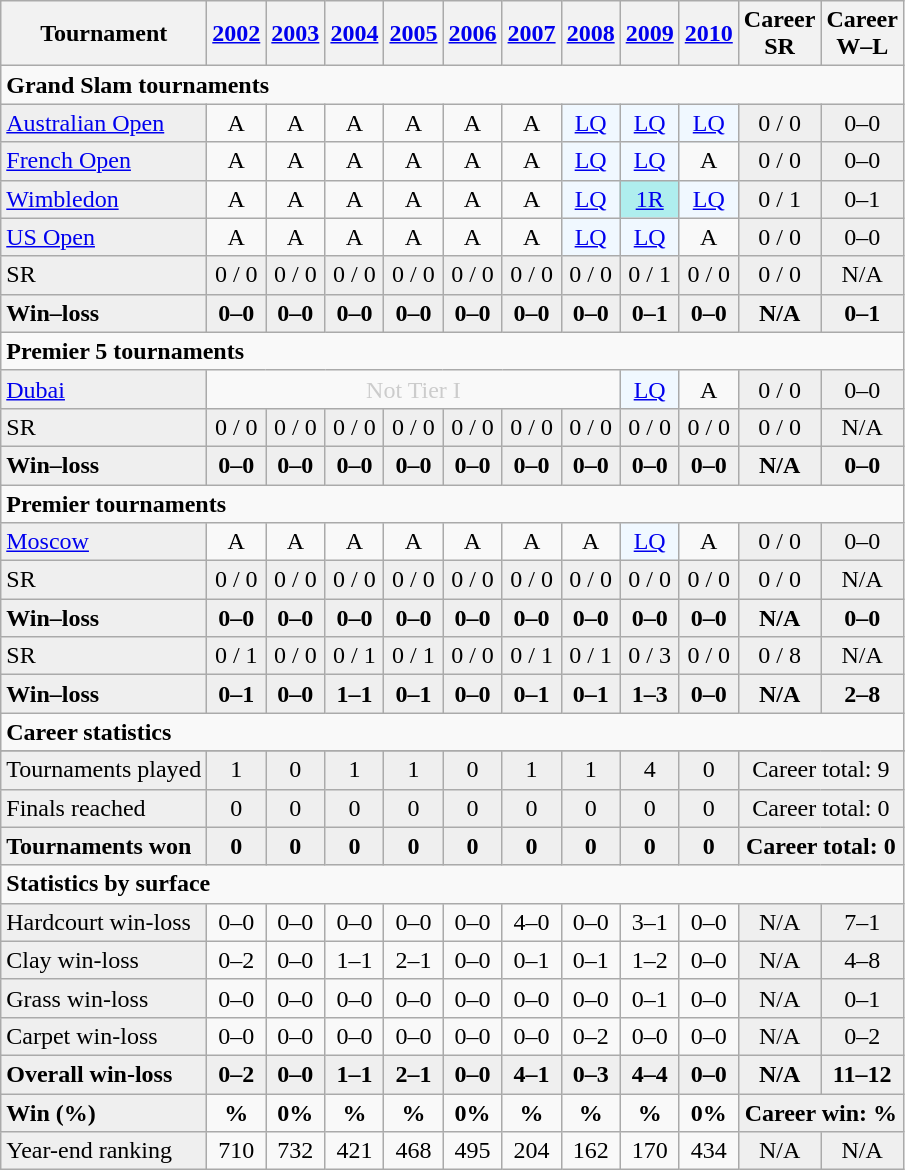<table class="wikitable">
<tr>
<th>Tournament</th>
<th><a href='#'>2002</a></th>
<th><a href='#'>2003</a></th>
<th><a href='#'>2004</a></th>
<th><a href='#'>2005</a></th>
<th><a href='#'>2006</a></th>
<th><a href='#'>2007</a></th>
<th><a href='#'>2008</a></th>
<th><a href='#'>2009</a></th>
<th><a href='#'>2010</a></th>
<th>Career<br>SR</th>
<th>Career<br>W–L</th>
</tr>
<tr>
<td colspan="12"><strong>Grand Slam tournaments</strong></td>
</tr>
<tr>
<td style="background:#EFEFEF;"><a href='#'>Australian Open</a></td>
<td align="center">A</td>
<td align="center">A</td>
<td align="center">A</td>
<td align="center">A</td>
<td align="center">A</td>
<td align="center">A</td>
<td align="center" style="background:#f0f8ff;"><a href='#'>LQ</a></td>
<td align="center" style="background:#f0f8ff;"><a href='#'>LQ</a></td>
<td align="center" style="background:#f0f8ff;"><a href='#'>LQ</a></td>
<td align="center" style="background:#EFEFEF;">0 / 0</td>
<td align="center" style="background:#EFEFEF;">0–0</td>
</tr>
<tr>
<td style="background:#EFEFEF;"><a href='#'>French Open</a></td>
<td align="center">A</td>
<td align="center">A</td>
<td align="center">A</td>
<td align="center">A</td>
<td align="center">A</td>
<td align="center">A</td>
<td align="center" style="background:#f0f8ff;"><a href='#'>LQ</a></td>
<td align="center" style="background:#f0f8ff;"><a href='#'>LQ</a></td>
<td align="center">A</td>
<td align="center" style="background:#EFEFEF;">0 / 0</td>
<td align="center" style="background:#EFEFEF;">0–0</td>
</tr>
<tr>
<td style="background:#EFEFEF;"><a href='#'>Wimbledon</a></td>
<td align="center">A</td>
<td align="center">A</td>
<td align="center">A</td>
<td align="center">A</td>
<td align="center">A</td>
<td align="center">A</td>
<td align="center" style="background:#f0f8ff;"><a href='#'>LQ</a></td>
<td align="center" style="background:#afeeee;"><a href='#'>1R</a></td>
<td align="center" style="background:#f0f8ff;"><a href='#'>LQ</a></td>
<td align="center" style="background:#EFEFEF;">0 / 1</td>
<td align="center" style="background:#EFEFEF;">0–1</td>
</tr>
<tr>
<td style="background:#EFEFEF;"><a href='#'>US Open</a></td>
<td align="center">A</td>
<td align="center">A</td>
<td align="center">A</td>
<td align="center">A</td>
<td align="center">A</td>
<td align="center">A</td>
<td align="center" style="background:#f0f8ff;"><a href='#'>LQ</a></td>
<td align="center" style="background:#f0f8ff;"><a href='#'>LQ</a></td>
<td align="center">A</td>
<td align="center" style="background:#EFEFEF;">0 / 0</td>
<td align="center" style="background:#EFEFEF;">0–0</td>
</tr>
<tr>
<td style="background:#EFEFEF;">SR</td>
<td align="center" style="background:#EFEFEF;">0 / 0</td>
<td align="center" style="background:#EFEFEF;">0 / 0</td>
<td align="center" style="background:#EFEFEF;">0 / 0</td>
<td align="center" style="background:#EFEFEF;">0 / 0</td>
<td align="center" style="background:#EFEFEF;">0 / 0</td>
<td align="center" style="background:#EFEFEF;">0 / 0</td>
<td align="center" style="background:#EFEFEF;">0 / 0</td>
<td align="center" style="background:#EFEFEF;">0 / 1</td>
<td align="center" style="background:#EFEFEF;">0 / 0</td>
<td align="center" style="background:#EFEFEF;">0 / 0</td>
<td align="center" style="background:#EFEFEF;">N/A</td>
</tr>
<tr bgcolor="#EFEFEF">
<td><strong>Win–loss</strong></td>
<td align="center"><strong>0–0</strong></td>
<td align="center"><strong>0–0</strong></td>
<td align="center"><strong>0–0</strong></td>
<td align="center"><strong>0–0</strong></td>
<td align="center"><strong>0–0</strong></td>
<td align="center"><strong>0–0</strong></td>
<td align="center"><strong>0–0</strong></td>
<td align="center"><strong>0–1</strong></td>
<td align="center"><strong>0–0</strong></td>
<td align="center" style="background:#EFEFEF;"><strong>N/A</strong></td>
<td align="center" style="background:#EFEFEF;"><strong>0–1</strong></td>
</tr>
<tr>
<td colspan="12"><strong>Premier 5 tournaments</strong></td>
</tr>
<tr>
<td style="background:#EFEFEF;"><a href='#'>Dubai</a></td>
<td align="center" colspan="7" style="color:#cccccc;">Not Tier I</td>
<td align="center" style="background:#f0f8ff;"><a href='#'>LQ</a></td>
<td align="center">A</td>
<td align="center" style="background:#EFEFEF;">0 / 0</td>
<td align="center" style="background:#EFEFEF;">0–0</td>
</tr>
<tr>
<td style="background:#EFEFEF;">SR</td>
<td align="center" style="background:#EFEFEF;">0 / 0</td>
<td align="center" style="background:#EFEFEF;">0 / 0</td>
<td align="center" style="background:#EFEFEF;">0 / 0</td>
<td align="center" style="background:#EFEFEF;">0 / 0</td>
<td align="center" style="background:#EFEFEF;">0 / 0</td>
<td align="center" style="background:#EFEFEF;">0 / 0</td>
<td align="center" style="background:#EFEFEF;">0 / 0</td>
<td align="center" style="background:#EFEFEF;">0 / 0</td>
<td align="center" style="background:#EFEFEF;">0 / 0</td>
<td align="center" style="background:#EFEFEF;">0 / 0</td>
<td align="center" style="background:#EFEFEF;">N/A</td>
</tr>
<tr bgcolor="#EFEFEF">
<td><strong>Win–loss</strong></td>
<td align="center"><strong>0–0</strong></td>
<td align="center"><strong>0–0</strong></td>
<td align="center"><strong>0–0</strong></td>
<td align="center"><strong>0–0</strong></td>
<td align="center"><strong>0–0</strong></td>
<td align="center"><strong>0–0</strong></td>
<td align="center"><strong>0–0</strong></td>
<td align="center"><strong>0–0</strong></td>
<td align="center"><strong>0–0</strong></td>
<td align="center" style="background:#EFEFEF;"><strong>N/A</strong></td>
<td align="center" style="background:#EFEFEF;"><strong>0–0</strong></td>
</tr>
<tr>
<td colspan="12"><strong>Premier tournaments</strong></td>
</tr>
<tr>
<td style="background:#EFEFEF;"><a href='#'>Moscow</a></td>
<td align="center">A</td>
<td align="center">A</td>
<td align="center">A</td>
<td align="center">A</td>
<td align="center">A</td>
<td align="center">A</td>
<td align="center">A</td>
<td align="center" style="background:#f0f8ff;"><a href='#'>LQ</a></td>
<td align="center">A</td>
<td align="center" style="background:#EFEFEF;">0 / 0</td>
<td align="center" style="background:#EFEFEF;">0–0</td>
</tr>
<tr>
<td style="background:#EFEFEF;">SR</td>
<td align="center" style="background:#EFEFEF;">0 / 0</td>
<td align="center" style="background:#EFEFEF;">0 / 0</td>
<td align="center" style="background:#EFEFEF;">0 / 0</td>
<td align="center" style="background:#EFEFEF;">0 / 0</td>
<td align="center" style="background:#EFEFEF;">0 / 0</td>
<td align="center" style="background:#EFEFEF;">0 / 0</td>
<td align="center" style="background:#EFEFEF;">0 / 0</td>
<td align="center" style="background:#EFEFEF;">0 / 0</td>
<td align="center" style="background:#EFEFEF;">0 / 0</td>
<td align="center" style="background:#EFEFEF;">0 / 0</td>
<td align="center" style="background:#EFEFEF;">N/A</td>
</tr>
<tr bgcolor="#EFEFEF">
<td><strong>Win–loss</strong></td>
<td align="center"><strong>0–0</strong></td>
<td align="center"><strong>0–0</strong></td>
<td align="center"><strong>0–0</strong></td>
<td align="center"><strong>0–0</strong></td>
<td align="center"><strong>0–0</strong></td>
<td align="center"><strong>0–0</strong></td>
<td align="center"><strong>0–0</strong></td>
<td align="center"><strong>0–0</strong></td>
<td align="center"><strong>0–0</strong></td>
<td align="center" style="background:#EFEFEF;"><strong>N/A</strong></td>
<td align="center" style="background:#EFEFEF;"><strong>0–0</strong></td>
</tr>
<tr>
<td style="background:#EFEFEF;">SR</td>
<td align="center" style="background:#EFEFEF;">0 / 1</td>
<td align="center" style="background:#EFEFEF;">0 / 0</td>
<td align="center" style="background:#EFEFEF;">0 / 1</td>
<td align="center" style="background:#EFEFEF;">0 / 1</td>
<td align="center" style="background:#EFEFEF;">0 / 0</td>
<td align="center" style="background:#EFEFEF;">0 / 1</td>
<td align="center" style="background:#EFEFEF;">0 / 1</td>
<td align="center" style="background:#EFEFEF;">0 / 3</td>
<td align="center" style="background:#EFEFEF;">0 / 0</td>
<td align="center" style="background:#EFEFEF;">0 / 8</td>
<td align="center" style="background:#EFEFEF;">N/A</td>
</tr>
<tr bgcolor="#EFEFEF">
<td><strong>Win–loss</strong></td>
<td align="center"><strong>0–1</strong></td>
<td align="center"><strong>0–0</strong></td>
<td align="center"><strong>1–1</strong></td>
<td align="center"><strong>0–1</strong></td>
<td align="center"><strong>0–0</strong></td>
<td align="center"><strong>0–1</strong></td>
<td align="center"><strong>0–1</strong></td>
<td align="center"><strong>1–3</strong></td>
<td align="center"><strong>0–0</strong></td>
<td align="center" style="background:#EFEFEF;"><strong>N/A</strong></td>
<td align="center" style="background:#EFEFEF;"><strong>2–8</strong></td>
</tr>
<tr>
<td colspan="12"><strong>Career statistics</strong></td>
</tr>
<tr>
</tr>
<tr bgcolor="#efefef">
<td>Tournaments played</td>
<td align="center">1</td>
<td align="center">0</td>
<td align="center">1</td>
<td align="center">1</td>
<td align="center">0</td>
<td align="center">1</td>
<td align="center">1</td>
<td align="center">4</td>
<td align="center">0</td>
<td colspan=2 align="center">Career total: 9</td>
</tr>
<tr bgcolor="#EFEFEF">
<td>Finals reached</td>
<td align="center">0</td>
<td align="center">0</td>
<td align="center">0</td>
<td align="center">0</td>
<td align="center">0</td>
<td align="center">0</td>
<td align="center">0</td>
<td align="center">0</td>
<td align="center">0</td>
<td colspan=2 align="center">Career total: 0</td>
</tr>
<tr bgcolor="#EFEFEF">
<td><strong>Tournaments won</strong></td>
<td align="center"><strong>0</strong></td>
<td align="center"><strong>0</strong></td>
<td align="center"><strong>0</strong></td>
<td align="center"><strong>0</strong></td>
<td align="center"><strong>0</strong></td>
<td align="center"><strong>0</strong></td>
<td align="center"><strong>0</strong></td>
<td align="center"><strong>0</strong></td>
<td align="center"><strong>0</strong></td>
<td colspan=2 align="center"><strong>Career total: 0</strong></td>
</tr>
<tr>
<td colspan="12"><strong>Statistics by surface</strong></td>
</tr>
<tr>
<td style="background:#EFEFEF;">Hardcourt win-loss</td>
<td align="center">0–0</td>
<td align="center">0–0</td>
<td align="center">0–0</td>
<td align="center">0–0</td>
<td align="center">0–0</td>
<td align="center">4–0</td>
<td align="center">0–0</td>
<td align="center">3–1</td>
<td align="center">0–0</td>
<td align="center" style="background:#EFEFEF;">N/A</td>
<td align="center" style="background:#EFEFEF;">7–1</td>
</tr>
<tr>
<td style="background:#EFEFEF;">Clay win-loss</td>
<td align="center">0–2</td>
<td align="center">0–0</td>
<td align="center">1–1</td>
<td align="center">2–1</td>
<td align="center">0–0</td>
<td align="center">0–1</td>
<td align="center">0–1</td>
<td align="center">1–2</td>
<td align="center">0–0</td>
<td align="center" style="background:#EFEFEF;">N/A</td>
<td align="center" style="background:#EFEFEF;">4–8</td>
</tr>
<tr>
<td style="background:#EFEFEF;">Grass win-loss</td>
<td align="center">0–0</td>
<td align="center">0–0</td>
<td align="center">0–0</td>
<td align="center">0–0</td>
<td align="center">0–0</td>
<td align="center">0–0</td>
<td align="center">0–0</td>
<td align="center">0–1</td>
<td align="center">0–0</td>
<td align="center" style="background:#EFEFEF;">N/A</td>
<td align="center" style="background:#EFEFEF;">0–1</td>
</tr>
<tr>
<td style="background:#EFEFEF;">Carpet win-loss</td>
<td align="center">0–0</td>
<td align="center">0–0</td>
<td align="center">0–0</td>
<td align="center">0–0</td>
<td align="center">0–0</td>
<td align="center">0–0</td>
<td align="center">0–2</td>
<td align="center">0–0</td>
<td align="center">0–0</td>
<td align="center" style="background:#EFEFEF;">N/A</td>
<td align="center" style="background:#EFEFEF;">0–2</td>
</tr>
<tr bgcolor="#efefef">
<td><strong>Overall win-loss</strong></td>
<td align="center"><strong>0–2</strong></td>
<td align="center"><strong>0–0</strong></td>
<td align="center"><strong>1–1</strong></td>
<td align="center"><strong>2–1</strong></td>
<td align="center"><strong>0–0</strong></td>
<td align="center"><strong>4–1</strong></td>
<td align="center"><strong>0–3</strong></td>
<td align="center"><strong>4–4</strong></td>
<td align="center"><strong>0–0</strong></td>
<td align="center"><strong>N/A</strong></td>
<td align="center"><strong>11–12</strong></td>
</tr>
<tr style="font-weight:bold;">
<td style="background:#EFEFEF;">Win (%)</td>
<td align="center">%</td>
<td align="center">0%</td>
<td align="center">%</td>
<td align="center">%</td>
<td align="center">0%</td>
<td align="center">%</td>
<td align="center">%</td>
<td align="center">%</td>
<td align="center">0%</td>
<td colspan="2" align="center" style="background:#EFEFEF;">Career win: %</td>
</tr>
<tr>
<td style="background:#EFEFEF;">Year-end ranking</td>
<td align="center">710</td>
<td align="center">732</td>
<td align="center">421</td>
<td align="center">468</td>
<td align="center">495</td>
<td align="center">204</td>
<td align="center">162</td>
<td align="center">170</td>
<td align="center">434</td>
<td align="center" style="background:#EFEFEF;">N/A</td>
<td align="center" style="background:#EFEFEF;">N/A</td>
</tr>
</table>
